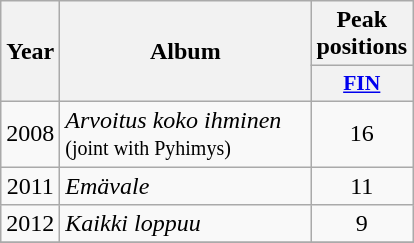<table class="wikitable">
<tr>
<th align="center" rowspan="2" width="10">Year</th>
<th align="center" rowspan="2" width="160">Album</th>
<th align="center" colspan="1" width="20">Peak positions</th>
</tr>
<tr>
<th scope="col" style="width:3em;font-size:90%;"><a href='#'>FIN</a><br></th>
</tr>
<tr>
<td style="text-align:center;" rowspan=1>2008</td>
<td><em>Arvoitus koko ihminen</em> <br><small>(joint with Pyhimys)</small></td>
<td style="text-align:center;">16</td>
</tr>
<tr>
<td style="text-align:center;" rowspan=1>2011</td>
<td><em>Emävale</em></td>
<td style="text-align:center;">11</td>
</tr>
<tr>
<td style="text-align:center;" rowspan=1>2012</td>
<td><em>Kaikki loppuu</em></td>
<td style="text-align:center;">9</td>
</tr>
<tr>
</tr>
</table>
